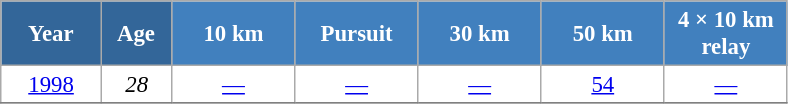<table class="wikitable" style="font-size:95%; text-align:center; border:grey solid 1px; border-collapse:collapse; background:#ffffff;">
<tr>
<th style="background-color:#369; color:white; width:60px;"> Year </th>
<th style="background-color:#369; color:white; width:40px;"> Age </th>
<th style="background-color:#4180be; color:white; width:75px;"> 10 km </th>
<th style="background-color:#4180be; color:white; width:75px;"> Pursuit </th>
<th style="background-color:#4180be; color:white; width:75px;"> 30 km </th>
<th style="background-color:#4180be; color:white; width:75px;"> 50 km </th>
<th style="background-color:#4180be; color:white; width:75px;"> 4 × 10 km <br> relay </th>
</tr>
<tr>
<td><a href='#'>1998</a></td>
<td><em>28</em></td>
<td><a href='#'>—</a></td>
<td><a href='#'>—</a></td>
<td><a href='#'>—</a></td>
<td><a href='#'>54</a></td>
<td><a href='#'>—</a></td>
</tr>
<tr>
</tr>
</table>
